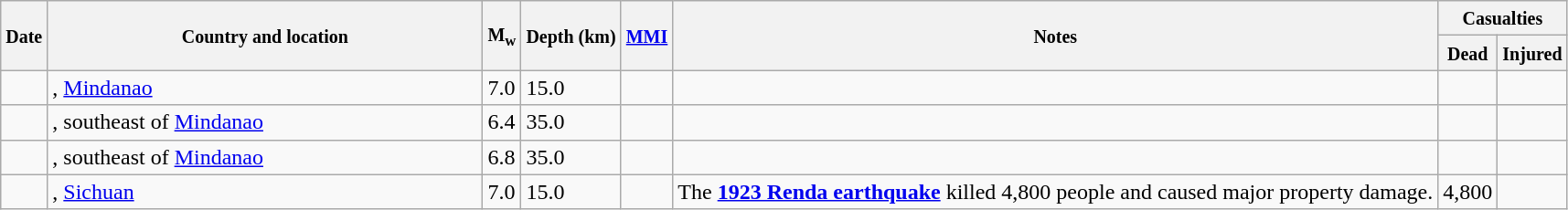<table class="wikitable sortable sort-under" style="border:1px black; margin-left:1em;">
<tr>
<th rowspan="2"><small>Date</small></th>
<th rowspan="2" style="width: 310px"><small>Country and location</small></th>
<th rowspan="2"><small>M<sub>w</sub></small></th>
<th rowspan="2"><small>Depth (km)</small></th>
<th rowspan="2"><small><a href='#'>MMI</a></small></th>
<th rowspan="2" class="unsortable"><small>Notes</small></th>
<th colspan="2"><small>Casualties</small></th>
</tr>
<tr>
<th><small>Dead</small></th>
<th><small>Injured</small></th>
</tr>
<tr>
<td></td>
<td>, <a href='#'>Mindanao</a></td>
<td>7.0</td>
<td>15.0</td>
<td></td>
<td></td>
<td></td>
<td></td>
</tr>
<tr>
<td></td>
<td>, southeast of <a href='#'>Mindanao</a></td>
<td>6.4</td>
<td>35.0</td>
<td></td>
<td></td>
<td></td>
<td></td>
</tr>
<tr>
<td></td>
<td>, southeast of <a href='#'>Mindanao</a></td>
<td>6.8</td>
<td>35.0</td>
<td></td>
<td></td>
<td></td>
<td></td>
</tr>
<tr>
<td></td>
<td>, <a href='#'>Sichuan</a></td>
<td>7.0</td>
<td>15.0</td>
<td></td>
<td>The <strong><a href='#'>1923 Renda earthquake</a></strong> killed 4,800 people and caused major property damage.</td>
<td>4,800</td>
<td></td>
</tr>
</table>
